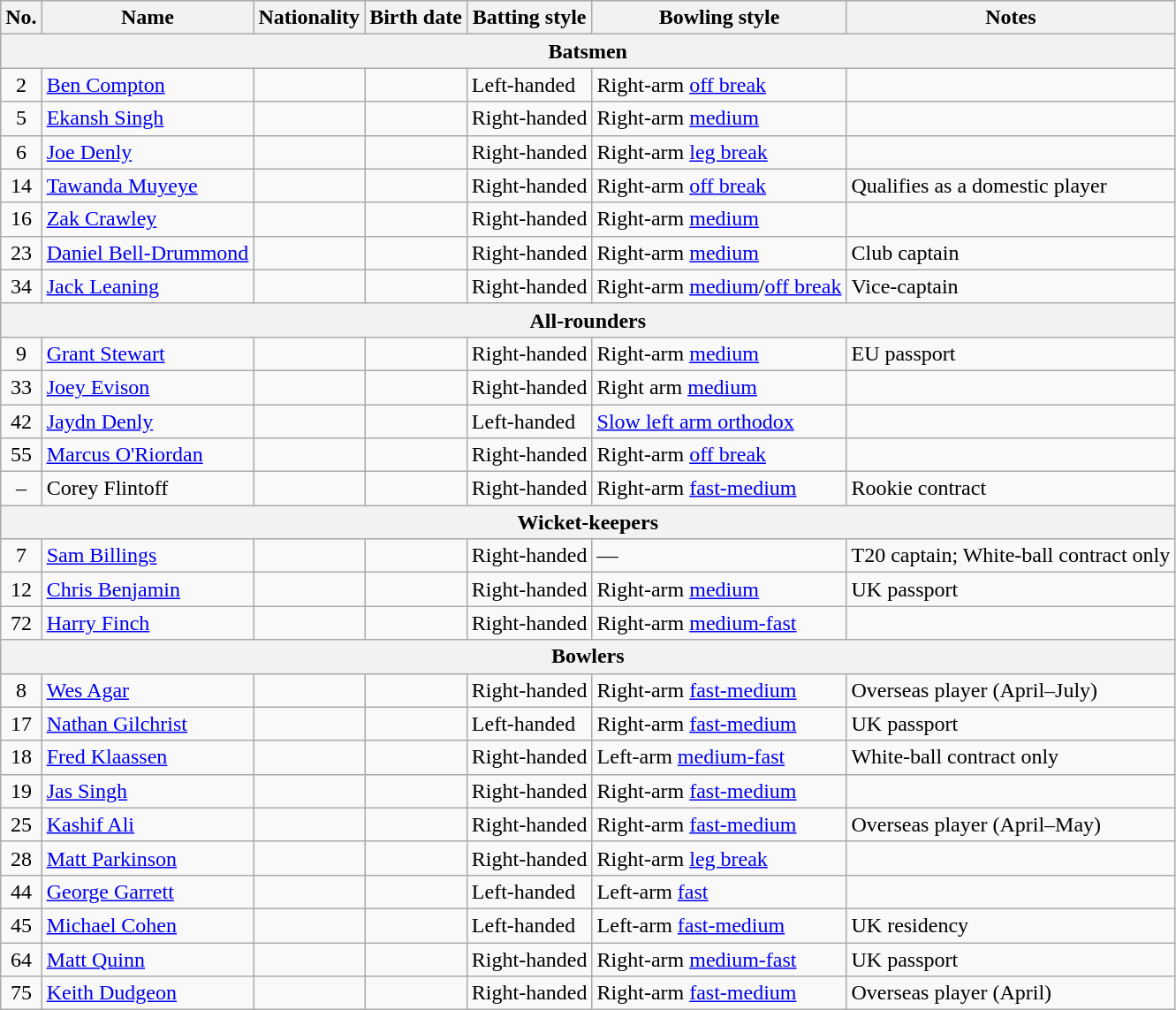<table class="wikitable">
<tr>
<th>No.</th>
<th>Name</th>
<th>Nationality</th>
<th>Birth date</th>
<th>Batting style</th>
<th>Bowling style</th>
<th>Notes</th>
</tr>
<tr>
<th colspan="7">Batsmen</th>
</tr>
<tr>
<td style="text-align:center">2</td>
<td><a href='#'>Ben Compton</a></td>
<td></td>
<td></td>
<td>Left-handed</td>
<td>Right-arm <a href='#'>off break</a></td>
<td></td>
</tr>
<tr>
<td style="text-align:center">5</td>
<td><a href='#'>Ekansh Singh</a></td>
<td></td>
<td></td>
<td>Right-handed</td>
<td>Right-arm <a href='#'>medium</a></td>
<td></td>
</tr>
<tr>
<td style="text-align:center">6</td>
<td><a href='#'>Joe Denly</a></td>
<td></td>
<td></td>
<td>Right-handed</td>
<td>Right-arm <a href='#'>leg break</a></td>
<td></td>
</tr>
<tr>
<td style="text-align:center">14</td>
<td><a href='#'>Tawanda Muyeye</a></td>
<td></td>
<td></td>
<td>Right-handed</td>
<td>Right-arm <a href='#'>off break</a></td>
<td>Qualifies as a domestic player</td>
</tr>
<tr>
<td style="text-align:center">16</td>
<td><a href='#'>Zak Crawley</a></td>
<td></td>
<td></td>
<td>Right-handed</td>
<td>Right-arm <a href='#'>medium</a></td>
<td></td>
</tr>
<tr>
<td style="text-align:center">23</td>
<td><a href='#'>Daniel Bell-Drummond</a></td>
<td></td>
<td></td>
<td>Right-handed</td>
<td>Right-arm <a href='#'>medium</a></td>
<td>Club captain</td>
</tr>
<tr>
<td style="text-align:center">34</td>
<td><a href='#'>Jack Leaning</a></td>
<td></td>
<td></td>
<td>Right-handed</td>
<td>Right-arm <a href='#'>medium</a>/<a href='#'>off break</a></td>
<td>Vice-captain</td>
</tr>
<tr>
<th colspan="7">All-rounders</th>
</tr>
<tr>
<td style="text-align:center">9</td>
<td><a href='#'>Grant Stewart</a></td>
<td></td>
<td></td>
<td>Right-handed</td>
<td>Right-arm <a href='#'>medium</a></td>
<td>EU passport</td>
</tr>
<tr>
<td style="text-align:center">33</td>
<td><a href='#'>Joey Evison</a></td>
<td></td>
<td></td>
<td>Right-handed</td>
<td>Right arm <a href='#'>medium</a></td>
<td></td>
</tr>
<tr>
<td style="text-align:center">42</td>
<td><a href='#'>Jaydn Denly</a></td>
<td></td>
<td></td>
<td>Left-handed</td>
<td><a href='#'>Slow left arm orthodox</a></td>
<td></td>
</tr>
<tr>
<td style="text-align:center">55</td>
<td><a href='#'>Marcus O'Riordan</a></td>
<td></td>
<td></td>
<td>Right-handed</td>
<td>Right-arm <a href='#'>off break</a></td>
<td></td>
</tr>
<tr>
<td style="text-align:center">–</td>
<td>Corey Flintoff</td>
<td></td>
<td></td>
<td>Right-handed</td>
<td>Right-arm <a href='#'>fast-medium</a></td>
<td>Rookie contract</td>
</tr>
<tr>
<th colspan="7">Wicket-keepers</th>
</tr>
<tr>
<td style="text-align:center">7</td>
<td><a href='#'>Sam Billings</a></td>
<td></td>
<td></td>
<td>Right-handed</td>
<td>—</td>
<td>T20 captain; White-ball contract only</td>
</tr>
<tr>
<td style="text-align:center">12</td>
<td><a href='#'>Chris Benjamin</a></td>
<td></td>
<td></td>
<td>Right-handed</td>
<td>Right-arm <a href='#'>medium</a></td>
<td>UK passport</td>
</tr>
<tr>
<td style="text-align:center">72</td>
<td><a href='#'>Harry Finch</a></td>
<td></td>
<td></td>
<td>Right-handed</td>
<td>Right-arm <a href='#'>medium-fast</a></td>
<td></td>
</tr>
<tr>
<th colspan="7">Bowlers</th>
</tr>
<tr>
<td style="text-align:center">8</td>
<td><a href='#'>Wes Agar</a></td>
<td></td>
<td></td>
<td>Right-handed</td>
<td>Right-arm <a href='#'>fast-medium</a></td>
<td>Overseas player (April–July)</td>
</tr>
<tr>
<td style="text-align:center">17</td>
<td><a href='#'>Nathan Gilchrist</a></td>
<td></td>
<td></td>
<td>Left-handed</td>
<td>Right-arm <a href='#'>fast-medium</a></td>
<td>UK passport</td>
</tr>
<tr>
<td style="text-align:center">18</td>
<td><a href='#'>Fred Klaassen</a></td>
<td></td>
<td></td>
<td>Right-handed</td>
<td>Left-arm <a href='#'>medium-fast</a></td>
<td>White-ball contract only</td>
</tr>
<tr>
<td style="text-align:center">19</td>
<td><a href='#'>Jas Singh</a></td>
<td></td>
<td></td>
<td>Right-handed</td>
<td>Right-arm <a href='#'>fast-medium</a></td>
<td></td>
</tr>
<tr>
<td style="text-align:center">25</td>
<td><a href='#'>Kashif Ali</a></td>
<td></td>
<td></td>
<td>Right-handed</td>
<td>Right-arm <a href='#'>fast-medium</a></td>
<td>Overseas player (April–May)</td>
</tr>
<tr>
<td style="text-align:center">28</td>
<td><a href='#'>Matt Parkinson</a></td>
<td></td>
<td></td>
<td>Right-handed</td>
<td>Right-arm <a href='#'>leg break</a></td>
<td></td>
</tr>
<tr>
<td style="text-align:center">44</td>
<td><a href='#'>George Garrett</a></td>
<td></td>
<td></td>
<td>Left-handed</td>
<td>Left-arm <a href='#'>fast</a></td>
<td></td>
</tr>
<tr>
<td style="text-align:center">45</td>
<td><a href='#'>Michael Cohen</a></td>
<td></td>
<td></td>
<td>Left-handed</td>
<td>Left-arm <a href='#'>fast-medium</a></td>
<td>UK residency</td>
</tr>
<tr>
<td style="text-align:center">64</td>
<td><a href='#'>Matt Quinn</a></td>
<td></td>
<td></td>
<td>Right-handed</td>
<td>Right-arm <a href='#'>medium-fast</a></td>
<td>UK passport</td>
</tr>
<tr>
<td style="text-align:center">75</td>
<td><a href='#'>Keith Dudgeon</a></td>
<td></td>
<td></td>
<td>Right-handed</td>
<td>Right-arm <a href='#'>fast-medium</a></td>
<td>Overseas player (April)</td>
</tr>
</table>
